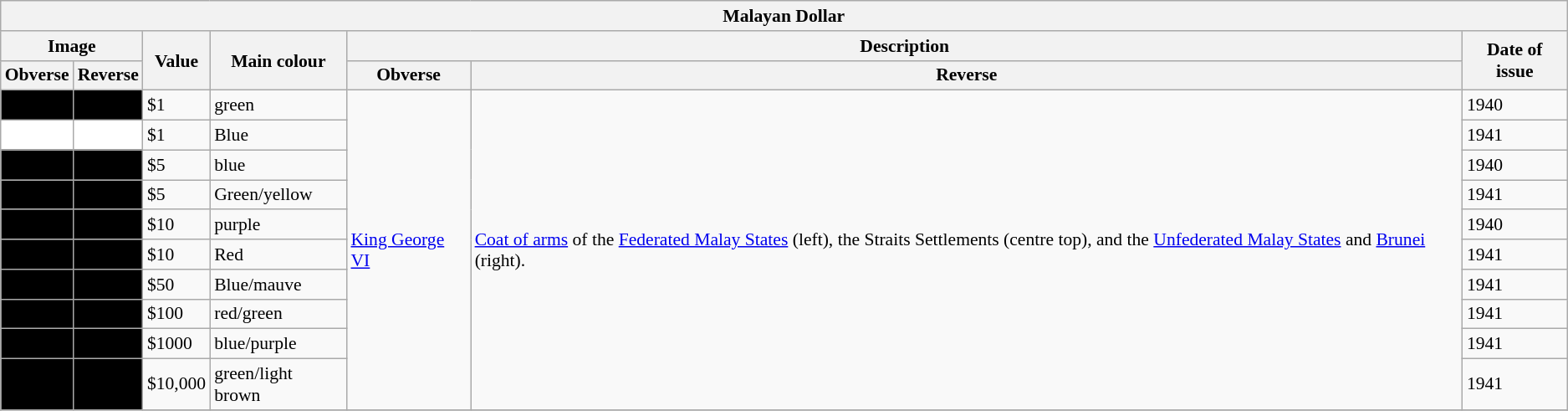<table class="wikitable" style="font-size: 90%">
<tr>
<th colspan="7">Malayan Dollar</th>
</tr>
<tr>
<th colspan="2">Image</th>
<th rowspan="2">Value</th>
<th rowspan="2">Main colour</th>
<th colspan="2">Description</th>
<th rowspan="2">Date of issue</th>
</tr>
<tr>
<th>Obverse</th>
<th>Reverse</th>
<th>Obverse</th>
<th>Reverse</th>
</tr>
<tr>
<td align="center" bgcolor="#000000"></td>
<td align="center" bgcolor="#000000"></td>
<td>$1</td>
<td>green</td>
<td rowspan=10><a href='#'>King George VI</a></td>
<td rowspan=10><a href='#'>Coat of arms</a> of the <a href='#'>Federated Malay States</a> (left), the Straits Settlements (centre top), and the <a href='#'>Unfederated Malay States</a> and <a href='#'>Brunei</a> (right).</td>
<td>1940</td>
</tr>
<tr>
<td align="center" bgcolor="#FFFFFF"></td>
<td align="center" bgcolor="#FFFFFF"></td>
<td>$1</td>
<td>Blue</td>
<td>1941</td>
</tr>
<tr>
<td align="center" bgcolor="#000000"></td>
<td align="center" bgcolor="#000000"></td>
<td>$5</td>
<td>blue</td>
<td>1940</td>
</tr>
<tr>
<td align="center" bgcolor="#000000"></td>
<td align="center" bgcolor="#000000"></td>
<td>$5</td>
<td>Green/yellow</td>
<td>1941</td>
</tr>
<tr>
<td align="center" bgcolor="#000000"></td>
<td align="center" bgcolor="#000000"></td>
<td>$10</td>
<td>purple</td>
<td>1940</td>
</tr>
<tr>
<td align="center" bgcolor="#000000"></td>
<td align="center" bgcolor="#000000"></td>
<td>$10</td>
<td>Red</td>
<td>1941</td>
</tr>
<tr>
<td align="center" bgcolor="#000000"></td>
<td align="center" bgcolor="#000000"></td>
<td>$50</td>
<td>Blue/mauve</td>
<td>1941</td>
</tr>
<tr>
<td align="center" bgcolor="#000000"></td>
<td align="center" bgcolor="#000000"></td>
<td>$100</td>
<td>red/green</td>
<td>1941</td>
</tr>
<tr>
<td align="center" bgcolor="#000000"></td>
<td align="center" bgcolor="#000000"></td>
<td>$1000</td>
<td>blue/purple</td>
<td>1941</td>
</tr>
<tr>
<td align="center" bgcolor="#000000"></td>
<td align="center" bgcolor="#000000"></td>
<td>$10,000</td>
<td>green/light brown</td>
<td>1941</td>
</tr>
<tr>
</tr>
</table>
